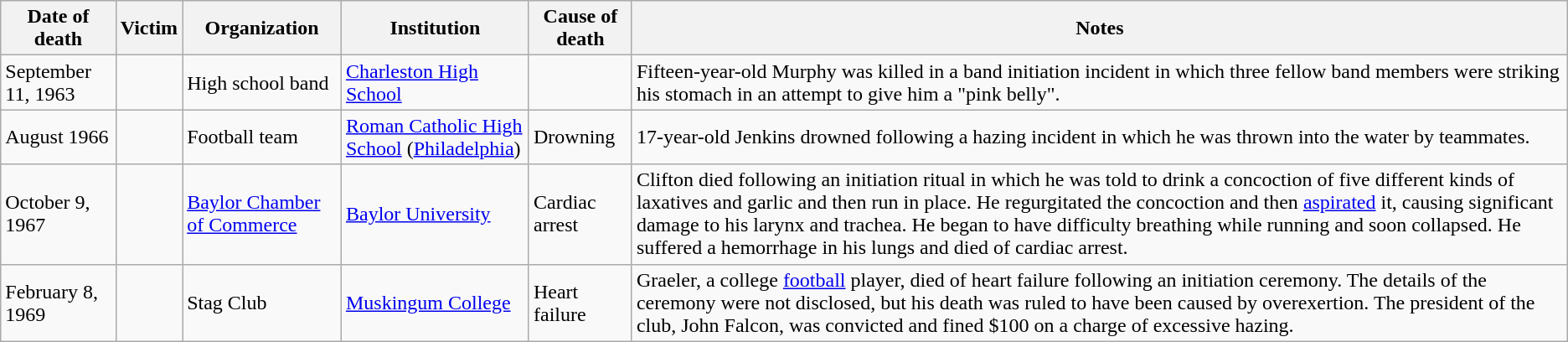<table class="wikitable sortable">
<tr>
<th>Date of death</th>
<th>Victim</th>
<th>Organization</th>
<th>Institution</th>
<th>Cause of death</th>
<th>Notes</th>
</tr>
<tr>
<td>September 11, 1963</td>
<td></td>
<td>High school band</td>
<td><a href='#'>Charleston High School</a></td>
<td></td>
<td>Fifteen-year-old Murphy was killed in a band initiation incident in which three fellow band members were striking his stomach in an attempt to give him a "pink belly".</td>
</tr>
<tr>
<td>August 1966</td>
<td></td>
<td>Football team</td>
<td><a href='#'>Roman Catholic High School</a> (<a href='#'>Philadelphia</a>)</td>
<td>Drowning</td>
<td>17-year-old Jenkins drowned following a hazing incident in which he was thrown into the water by teammates.</td>
</tr>
<tr>
<td>October 9, 1967</td>
<td></td>
<td><a href='#'>Baylor Chamber of Commerce</a></td>
<td><a href='#'>Baylor University</a></td>
<td>Cardiac arrest</td>
<td>Clifton died following an initiation ritual in which he was told to drink a concoction of five different kinds of laxatives and garlic and then run in place. He regurgitated the concoction and then <a href='#'>aspirated</a> it, causing significant damage to his larynx and trachea. He began to have difficulty breathing while running and soon collapsed. He suffered a hemorrhage in his lungs and died of cardiac arrest.</td>
</tr>
<tr>
<td>February 8, 1969</td>
<td></td>
<td>Stag Club</td>
<td><a href='#'>Muskingum College</a></td>
<td>Heart failure</td>
<td>Graeler, a college <a href='#'>football</a> player, died of heart failure following an initiation ceremony. The details of the ceremony were not disclosed, but his death was ruled to have been caused by overexertion. The president of the club, John Falcon, was convicted and fined $100 on a charge of excessive hazing.</td>
</tr>
</table>
